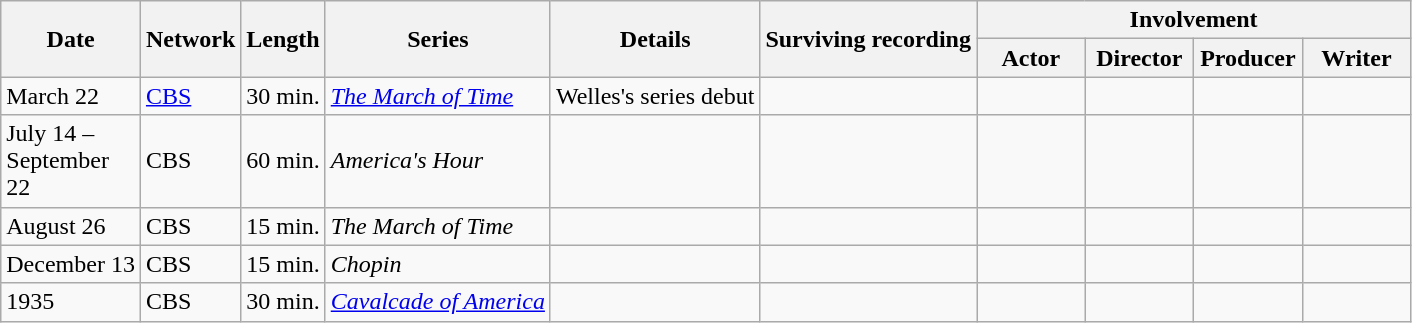<table class="wikitable">
<tr>
<th rowspan="2" style="width:33px;">Date</th>
<th rowspan="2">Network</th>
<th rowspan="2">Length</th>
<th rowspan="2">Series</th>
<th rowspan="2">Details</th>
<th rowspan="2">Surviving recording</th>
<th colspan="4">Involvement</th>
</tr>
<tr>
<th width=65>Actor</th>
<th width=65>Director</th>
<th width=65>Producer</th>
<th width=65>Writer</th>
</tr>
<tr style="text-align:center;">
<td style="text-align:left;">March 22</td>
<td style="text-align:left;"><a href='#'>CBS</a></td>
<td style="text-align:left;">30 min.</td>
<td style="text-align:left;"><em><a href='#'>The March of Time</a></em></td>
<td style="text-align:left;">Welles's series debut </td>
<td></td>
<td></td>
<td></td>
<td></td>
<td></td>
</tr>
<tr style="text-align:center;">
<td style="text-align:left;">July 14 –<br>September 22</td>
<td style="text-align:left;">CBS</td>
<td style="text-align:left;">60 min.</td>
<td style="text-align:left;"><em>America's Hour</em></td>
<td style="text-align:left;"> </td>
<td></td>
<td></td>
<td></td>
<td></td>
<td></td>
</tr>
<tr style="text-align:center;">
<td style="text-align:left;">August 26</td>
<td style="text-align:left;">CBS</td>
<td style="text-align:left;">15 min.</td>
<td style="text-align:left;"><em>The March of Time</em></td>
<td style="text-align:left;"> </td>
<td></td>
<td></td>
<td></td>
<td></td>
<td></td>
</tr>
<tr style="text-align:center;">
<td style="text-align:left;">December 13</td>
<td style="text-align:left;">CBS</td>
<td style="text-align:left;">15 min.</td>
<td style="text-align:left;"><em>Chopin</em></td>
<td style="text-align:left;"> </td>
<td></td>
<td></td>
<td></td>
<td></td>
<td></td>
</tr>
<tr style="text-align:center;">
<td style="text-align:left;">1935</td>
<td style="text-align:left;">CBS</td>
<td style="text-align:left;">30 min.</td>
<td style="text-align:left;"><em><a href='#'>Cavalcade of America</a></em></td>
<td style="text-align:left;"> </td>
<td></td>
<td></td>
<td></td>
<td></td>
<td></td>
</tr>
</table>
